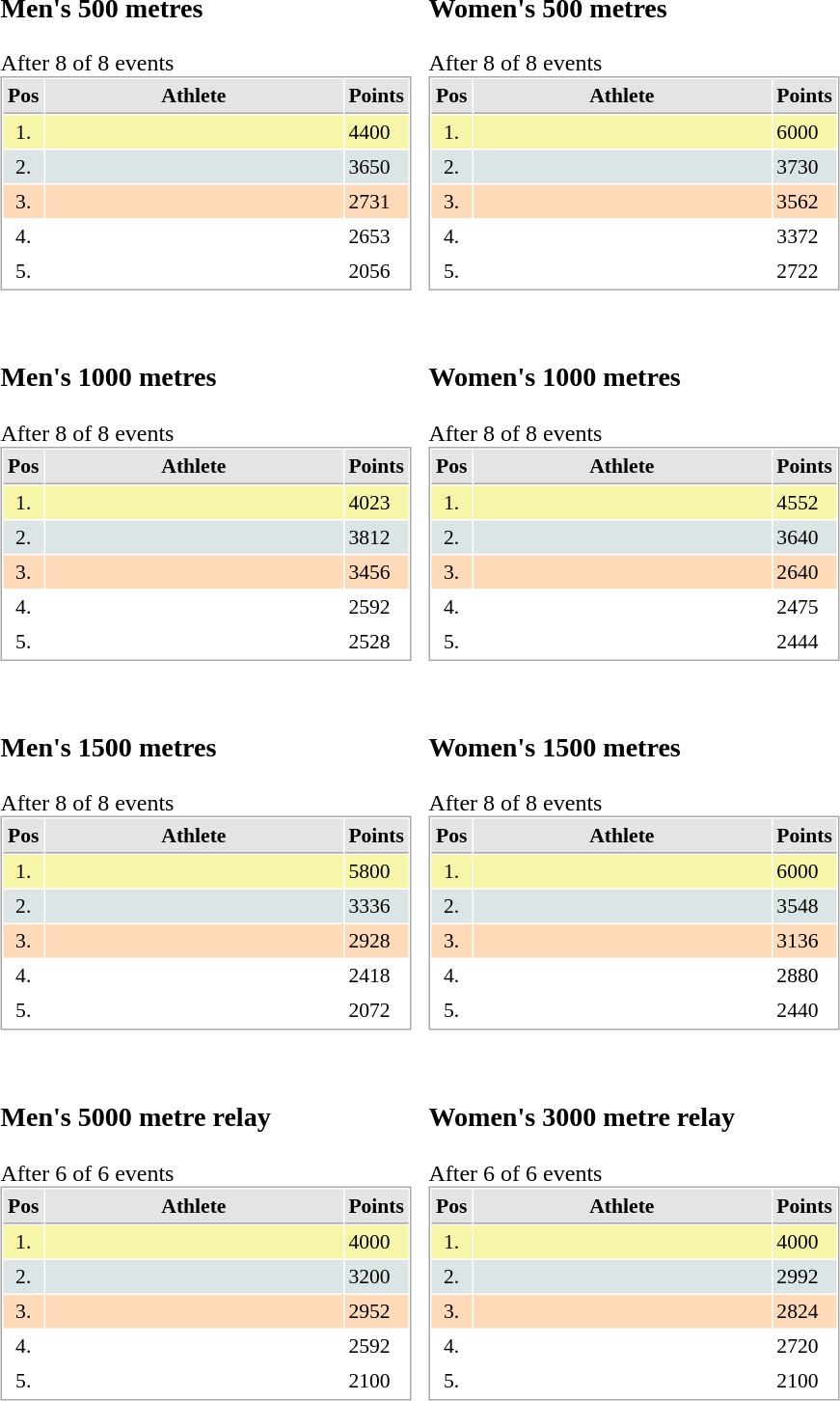<table border="0" cellspacing="10">
<tr>
<td><br><h3>Men's 500 metres</h3>After 8 of 8 events<table cellspacing="1" cellpadding="3" style="border:1px solid #aaa; font-size:90%;">
<tr style="background:#e4e4e4;">
<th style="border-bottom:1px solid #aaa; width:10px;">Pos</th>
<th style="border-bottom:1px solid #aaa; width:200px;">Athlete</th>
<th style="border-bottom:1px solid #aaa; width:20px;">Points</th>
</tr>
<tr style="background:#f7f6a8;">
<td style="text-align:center;">1.</td>
<td></td>
<td>4400</td>
</tr>
<tr style="background:#dce5e5;">
<td style="text-align:center;">2.</td>
<td></td>
<td>3650</td>
</tr>
<tr style="background:#ffdab9;">
<td style="text-align:center;">3.</td>
<td></td>
<td>2731</td>
</tr>
<tr>
<td style="text-align:center;">4.</td>
<td></td>
<td>2653</td>
</tr>
<tr>
<td style="text-align:center;">5.</td>
<td></td>
<td>2056</td>
</tr>
</table>
</td>
<td><br><h3>Women's 500 metres</h3>After 8 of 8 events<table cellspacing="1" cellpadding="3" style="border:1px solid #aaa; font-size:90%;">
<tr style="background:#e4e4e4;">
<th style="border-bottom:1px solid #aaa; width:10px;">Pos</th>
<th style="border-bottom:1px solid #aaa; width:200px;">Athlete</th>
<th style="border-bottom:1px solid #aaa; width:20px;">Points</th>
</tr>
<tr style="background:#f7f6a8;">
<td style="text-align:center;">1.</td>
<td></td>
<td>6000</td>
</tr>
<tr style="background:#dce5e5;">
<td style="text-align:center;">2.</td>
<td></td>
<td>3730</td>
</tr>
<tr style="background:#ffdab9;">
<td style="text-align:center;">3.</td>
<td></td>
<td>3562</td>
</tr>
<tr>
<td style="text-align:center;">4.</td>
<td></td>
<td>3372</td>
</tr>
<tr>
<td style="text-align:center;">5.</td>
<td></td>
<td>2722</td>
</tr>
</table>
</td>
</tr>
<tr>
<td><br><h3>Men's 1000 metres</h3>After 8 of 8 events<table cellspacing="1" cellpadding="3" style="border:1px solid #aaa; font-size:90%;">
<tr style="background:#e4e4e4;">
<th style="border-bottom:1px solid #aaa; width:10px;">Pos</th>
<th style="border-bottom:1px solid #aaa; width:200px;">Athlete</th>
<th style="border-bottom:1px solid #aaa; width:20px;">Points</th>
</tr>
<tr style="background:#f7f6a8;">
<td style="text-align:center;">1.</td>
<td></td>
<td>4023</td>
</tr>
<tr style="background:#dce5e5;">
<td style="text-align:center;">2.</td>
<td></td>
<td>3812</td>
</tr>
<tr style="background:#ffdab9;">
<td style="text-align:center;">3.</td>
<td></td>
<td>3456</td>
</tr>
<tr>
<td style="text-align:center;">4.</td>
<td></td>
<td>2592</td>
</tr>
<tr>
<td style="text-align:center;">5.</td>
<td></td>
<td>2528</td>
</tr>
</table>
</td>
<td><br><h3>Women's 1000 metres</h3>After 8 of 8 events<table cellspacing="1" cellpadding="3" style="border:1px solid #aaa; font-size:90%;">
<tr style="background:#e4e4e4;">
<th style="border-bottom:1px solid #aaa; width:10px;">Pos</th>
<th style="border-bottom:1px solid #aaa; width:200px;">Athlete</th>
<th style="border-bottom:1px solid #aaa; width:20px;">Points</th>
</tr>
<tr style="background:#f7f6a8;">
<td style="text-align:center;">1.</td>
<td></td>
<td>4552</td>
</tr>
<tr style="background:#dce5e5;">
<td style="text-align:center;">2.</td>
<td></td>
<td>3640</td>
</tr>
<tr style="background:#ffdab9;">
<td style="text-align:center;">3.</td>
<td></td>
<td>2640</td>
</tr>
<tr>
<td style="text-align:center;">4.</td>
<td></td>
<td>2475</td>
</tr>
<tr>
<td style="text-align:center;">5.</td>
<td></td>
<td>2444</td>
</tr>
</table>
</td>
</tr>
<tr>
<td><br><h3>Men's 1500 metres</h3>After 8 of 8 events<table cellspacing="1" cellpadding="3" style="border:1px solid #aaa; font-size:90%;">
<tr style="background:#e4e4e4;">
<th style="border-bottom:1px solid #aaa; width:10px;">Pos</th>
<th style="border-bottom:1px solid #aaa; width:200px;">Athlete</th>
<th style="border-bottom:1px solid #aaa; width:20px;">Points</th>
</tr>
<tr style="background:#f7f6a8;">
<td style="text-align:center;">1.</td>
<td></td>
<td>5800</td>
</tr>
<tr style="background:#dce5e5;">
<td style="text-align:center;">2.</td>
<td></td>
<td>3336</td>
</tr>
<tr style="background:#ffdab9;">
<td style="text-align:center;">3.</td>
<td></td>
<td>2928</td>
</tr>
<tr>
<td style="text-align:center;">4.</td>
<td></td>
<td>2418</td>
</tr>
<tr>
<td style="text-align:center;">5.</td>
<td></td>
<td>2072</td>
</tr>
</table>
</td>
<td><br><h3>Women's 1500 metres</h3>After 8 of 8 events<table cellspacing="1" cellpadding="3" style="border:1px solid #aaa; font-size:90%;">
<tr style="background:#e4e4e4;">
<th style="border-bottom:1px solid #aaa; width:10px;">Pos</th>
<th style="border-bottom:1px solid #aaa; width:200px;">Athlete</th>
<th style="border-bottom:1px solid #aaa; width:20px;">Points</th>
</tr>
<tr style="background:#f7f6a8;">
<td style="text-align:center;">1.</td>
<td></td>
<td>6000</td>
</tr>
<tr style="background:#dce5e5;">
<td style="text-align:center;">2.</td>
<td></td>
<td>3548</td>
</tr>
<tr style="background:#ffdab9;">
<td style="text-align:center;">3.</td>
<td></td>
<td>3136</td>
</tr>
<tr>
<td style="text-align:center;">4.</td>
<td></td>
<td>2880</td>
</tr>
<tr>
<td style="text-align:center;">5.</td>
<td></td>
<td>2440</td>
</tr>
</table>
</td>
</tr>
<tr>
<td><br><h3>Men's 5000 metre relay</h3>After 6 of 6 events<table cellspacing="1" cellpadding="3" style="border:1px solid #aaa; font-size:90%;">
<tr style="background:#e4e4e4;">
<th style="border-bottom:1px solid #aaa; width:10px;">Pos</th>
<th style="border-bottom:1px solid #aaa; width:200px;">Athlete</th>
<th style="border-bottom:1px solid #aaa; width:20px;">Points</th>
</tr>
<tr style="background:#f7f6a8;">
<td style="text-align:center;">1.</td>
<td></td>
<td>4000</td>
</tr>
<tr style="background:#dce5e5;">
<td style="text-align:center;">2.</td>
<td></td>
<td>3200</td>
</tr>
<tr style="background:#ffdab9;">
<td style="text-align:center;">3.</td>
<td></td>
<td>2952</td>
</tr>
<tr>
<td style="text-align:center;">4.</td>
<td></td>
<td>2592</td>
</tr>
<tr>
<td style="text-align:center;">5.</td>
<td></td>
<td>2100</td>
</tr>
</table>
</td>
<td><br><h3>Women's 3000 metre relay</h3>After 6 of 6 events<table cellspacing="1" cellpadding="3" style="border:1px solid #aaa; font-size:90%;">
<tr style="background:#e4e4e4;">
<th style="border-bottom:1px solid #aaa; width:10px;">Pos</th>
<th style="border-bottom:1px solid #aaa; width:200px;">Athlete</th>
<th style="border-bottom:1px solid #aaa; width:20px;">Points</th>
</tr>
<tr style="background:#f7f6a8;">
<td style="text-align:center;">1.</td>
<td></td>
<td>4000</td>
</tr>
<tr style="background:#dce5e5;">
<td style="text-align:center;">2.</td>
<td></td>
<td>2992</td>
</tr>
<tr style="background:#ffdab9;">
<td style="text-align:center;">3.</td>
<td></td>
<td>2824</td>
</tr>
<tr>
<td style="text-align:center;">4.</td>
<td></td>
<td>2720</td>
</tr>
<tr>
<td style="text-align:center;">5.</td>
<td></td>
<td>2100</td>
</tr>
</table>
</td>
</tr>
<tr>
<td></td>
</tr>
</table>
